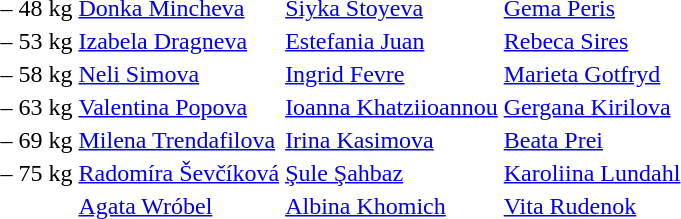<table>
<tr>
<td>– 48 kg<br></td>
<td> <a href='#'>Donka Mincheva</a></td>
<td> <a href='#'>Siyka Stoyeva</a></td>
<td> <a href='#'>Gema Peris</a></td>
</tr>
<tr>
<td>– 53 kg<br></td>
<td> <a href='#'>Izabela Dragneva</a></td>
<td> <a href='#'>Estefania Juan</a></td>
<td> <a href='#'>Rebeca Sires</a></td>
</tr>
<tr>
<td>– 58 kg<br></td>
<td> <a href='#'>Neli Simova</a></td>
<td> <a href='#'>Ingrid Fevre</a></td>
<td> <a href='#'>Marieta Gotfryd</a></td>
</tr>
<tr>
<td>– 63 kg<br></td>
<td> <a href='#'>Valentina Popova</a></td>
<td> <a href='#'>Ioanna Khatziioannou</a></td>
<td> <a href='#'>Gergana Kirilova</a></td>
</tr>
<tr>
<td>– 69 kg<br></td>
<td> <a href='#'>Milena Trendafilova</a></td>
<td> <a href='#'>Irina Kasimova</a></td>
<td> <a href='#'>Beata Prei</a></td>
</tr>
<tr>
<td>– 75 kg<br></td>
<td> <a href='#'>Radomíra Ševčíková</a></td>
<td> <a href='#'>Şule Şahbaz</a></td>
<td> <a href='#'>Karoliina Lundahl</a></td>
</tr>
<tr>
<td><br></td>
<td> <a href='#'>Agata Wróbel</a></td>
<td> <a href='#'>Albina Khomich</a></td>
<td> <a href='#'>Vita Rudenok</a></td>
</tr>
</table>
